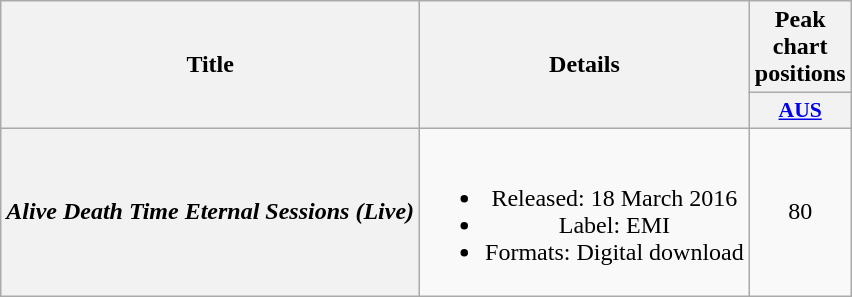<table class="wikitable plainrowheaders" style="text-align:center;">
<tr>
<th scope="col" rowspan="2">Title</th>
<th scope="col" rowspan="2">Details</th>
<th scope="col" colspan="1">Peak chart positions</th>
</tr>
<tr>
<th scope="col" style="width:3em;font-size:90%;"><a href='#'>AUS</a><br></th>
</tr>
<tr>
<th scope="row"><em>Alive Death Time Eternal Sessions (Live)</em></th>
<td><br><ul><li>Released: 18 March 2016</li><li>Label: EMI</li><li>Formats: Digital download</li></ul></td>
<td>80</td>
</tr>
</table>
